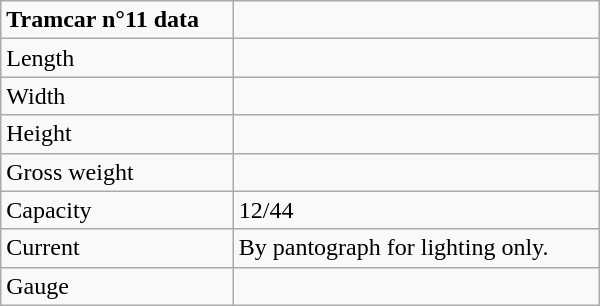<table width="400" class="wikitable">
<tr>
<td><strong>Tramcar n°11 data</strong></td>
<td></td>
</tr>
<tr>
<td>Length</td>
<td></td>
</tr>
<tr>
<td>Width</td>
<td></td>
</tr>
<tr>
<td>Height</td>
<td></td>
</tr>
<tr>
<td>Gross weight</td>
<td></td>
</tr>
<tr>
<td>Capacity</td>
<td>12/44</td>
</tr>
<tr>
<td>Current</td>
<td>By pantograph for lighting only.</td>
</tr>
<tr>
<td>Gauge</td>
<td></td>
</tr>
</table>
